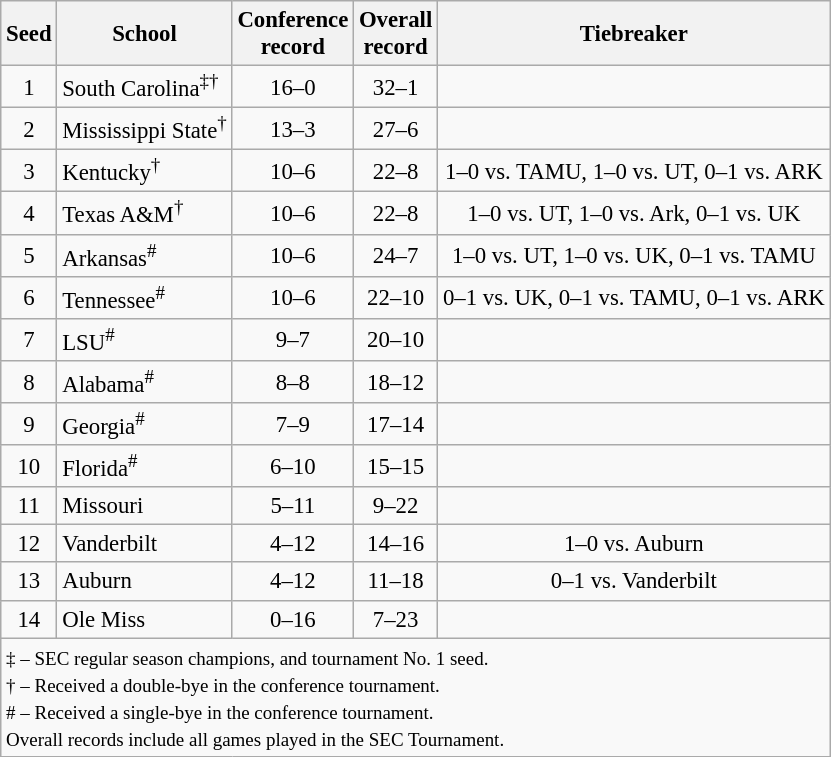<table class="wikitable" style="white-space:nowrap; font-size:95%; text-align:center">
<tr>
<th>Seed</th>
<th>School</th>
<th>Conference<br>record</th>
<th>Overall<br>record</th>
<th>Tiebreaker</th>
</tr>
<tr>
<td>1</td>
<td align=left>South Carolina<sup>‡†</sup></td>
<td>16–0</td>
<td>32–1</td>
<td></td>
</tr>
<tr>
<td>2</td>
<td align=left>Mississippi State<sup>†</sup></td>
<td>13–3</td>
<td>27–6</td>
<td></td>
</tr>
<tr>
<td>3</td>
<td align=left>Kentucky<sup>†</sup></td>
<td>10–6</td>
<td>22–8</td>
<td>1–0 vs. TAMU, 1–0 vs. UT, 0–1 vs. ARK</td>
</tr>
<tr>
<td>4</td>
<td align=left>Texas A&M<sup>†</sup></td>
<td>10–6</td>
<td>22–8</td>
<td>1–0 vs. UT, 1–0 vs. Ark, 0–1 vs. UK</td>
</tr>
<tr>
<td>5</td>
<td align=left>Arkansas<sup>#</sup></td>
<td>10–6</td>
<td>24–7</td>
<td>1–0 vs. UT, 1–0 vs. UK, 0–1 vs. TAMU</td>
</tr>
<tr>
<td>6</td>
<td align=left>Tennessee<sup>#</sup></td>
<td>10–6</td>
<td>22–10</td>
<td>0–1 vs. UK, 0–1 vs. TAMU, 0–1 vs. ARK</td>
</tr>
<tr>
<td>7</td>
<td align=left>LSU<sup>#</sup></td>
<td>9–7</td>
<td>20–10</td>
<td></td>
</tr>
<tr>
<td>8</td>
<td align=left>Alabama<sup>#</sup></td>
<td>8–8</td>
<td>18–12</td>
<td></td>
</tr>
<tr>
<td>9</td>
<td align=left>Georgia<sup>#</sup></td>
<td>7–9</td>
<td>17–14</td>
<td></td>
</tr>
<tr>
<td>10</td>
<td align=left>Florida<sup>#</sup></td>
<td>6–10</td>
<td>15–15</td>
<td></td>
</tr>
<tr>
<td>11</td>
<td align=left>Missouri</td>
<td>5–11</td>
<td>9–22</td>
<td></td>
</tr>
<tr>
<td>12</td>
<td align=left>Vanderbilt</td>
<td>4–12</td>
<td>14–16</td>
<td>1–0 vs. Auburn</td>
</tr>
<tr>
<td>13</td>
<td align=left>Auburn</td>
<td>4–12</td>
<td>11–18</td>
<td>0–1 vs. Vanderbilt</td>
</tr>
<tr>
<td>14</td>
<td align=left>Ole Miss</td>
<td>0–16</td>
<td>7–23</td>
<td></td>
</tr>
<tr>
<td colspan=6 align=left><small>‡ – SEC regular season champions, and tournament No. 1 seed.<br>† – Received a double-bye in the conference tournament.<br># – Received a single-bye in the conference tournament.<br>Overall records include all games played in the SEC Tournament.</small></td>
</tr>
</table>
